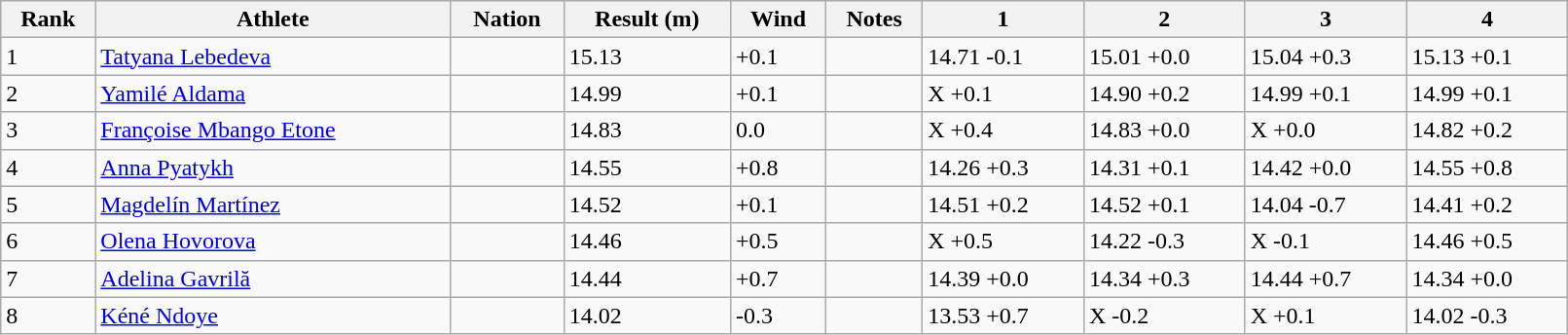<table class="wikitable" style="text=align:center;" width=85%>
<tr>
<th>Rank</th>
<th>Athlete</th>
<th>Nation</th>
<th>Result (m)</th>
<th>Wind</th>
<th>Notes</th>
<th>1</th>
<th>2</th>
<th>3</th>
<th>4</th>
</tr>
<tr>
<td>1</td>
<td><a href='#'>Tatyana Lebedeva</a></td>
<td></td>
<td>15.13</td>
<td>+0.1</td>
<td></td>
<td>14.71 -0.1</td>
<td>15.01 +0.0</td>
<td>15.04 +0.3</td>
<td>15.13 +0.1</td>
</tr>
<tr>
<td>2</td>
<td><a href='#'>Yamilé Aldama</a></td>
<td></td>
<td>14.99</td>
<td>+0.1</td>
<td></td>
<td>X +0.1</td>
<td>14.90 +0.2</td>
<td>14.99 +0.1</td>
<td>14.99 +0.1</td>
</tr>
<tr>
<td>3</td>
<td><a href='#'>Françoise Mbango Etone</a></td>
<td></td>
<td>14.83</td>
<td>0.0</td>
<td></td>
<td>X +0.4</td>
<td>14.83 +0.0</td>
<td>X +0.0</td>
<td>14.82 +0.2</td>
</tr>
<tr>
<td>4</td>
<td><a href='#'>Anna Pyatykh</a></td>
<td></td>
<td>14.55</td>
<td>+0.8</td>
<td></td>
<td>14.26 +0.3</td>
<td>14.31 +0.1</td>
<td>14.42 +0.0</td>
<td>14.55 +0.8</td>
</tr>
<tr>
<td>5</td>
<td><a href='#'>Magdelín Martínez</a></td>
<td></td>
<td>14.52</td>
<td>+0.1</td>
<td></td>
<td>14.51 +0.2</td>
<td>14.52 +0.1</td>
<td>14.04 -0.7</td>
<td>14.41 +0.2</td>
</tr>
<tr>
<td>6</td>
<td><a href='#'>Olena Hovorova</a></td>
<td></td>
<td>14.46</td>
<td>+0.5</td>
<td></td>
<td>X +0.5</td>
<td>14.22 -0.3</td>
<td>X -0.1</td>
<td>14.46 +0.5</td>
</tr>
<tr>
<td>7</td>
<td><a href='#'>Adelina Gavrilă</a></td>
<td></td>
<td>14.44</td>
<td>+0.7</td>
<td></td>
<td>14.39 +0.0</td>
<td>14.34 +0.3</td>
<td>14.44 +0.7</td>
<td>14.34 +0.0</td>
</tr>
<tr>
<td>8</td>
<td><a href='#'>Kéné Ndoye</a></td>
<td></td>
<td>14.02</td>
<td>-0.3</td>
<td></td>
<td>13.53 +0.7</td>
<td>X -0.2</td>
<td>X +0.1</td>
<td>14.02 -0.3</td>
</tr>
</table>
